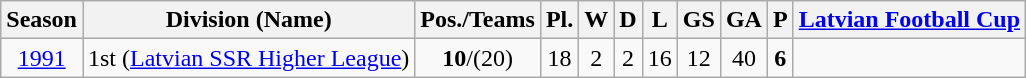<table class="wikitable">
<tr>
<th>Season</th>
<th>Division (Name)</th>
<th>Pos./Teams</th>
<th>Pl.</th>
<th>W</th>
<th>D</th>
<th>L</th>
<th>GS</th>
<th>GA</th>
<th>P</th>
<th><a href='#'>Latvian Football Cup</a></th>
</tr>
<tr>
<td align=center><a href='#'>1991</a></td>
<td align=center>1st (<a href='#'>Latvian SSR Higher League</a>)</td>
<td align=center bgcolor=><strong>10</strong>/(20)</td>
<td align=center>18</td>
<td align=center>2</td>
<td align=center>2</td>
<td align=center>16</td>
<td align=center>12</td>
<td align=center>40</td>
<td align=center><strong>6</strong></td>
<td align=center bgcolor=></td>
</tr>
</table>
